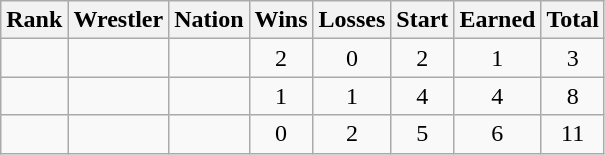<table class="wikitable sortable" style="text-align:center;">
<tr>
<th>Rank</th>
<th>Wrestler</th>
<th>Nation</th>
<th>Wins</th>
<th>Losses</th>
<th>Start</th>
<th>Earned</th>
<th>Total</th>
</tr>
<tr>
<td></td>
<td align=left></td>
<td align=left></td>
<td>2</td>
<td>0</td>
<td>2</td>
<td>1</td>
<td>3</td>
</tr>
<tr>
<td></td>
<td align=left></td>
<td align=left></td>
<td>1</td>
<td>1</td>
<td>4</td>
<td>4</td>
<td>8</td>
</tr>
<tr>
<td></td>
<td align=left></td>
<td align=left></td>
<td>0</td>
<td>2</td>
<td>5</td>
<td>6</td>
<td>11</td>
</tr>
</table>
